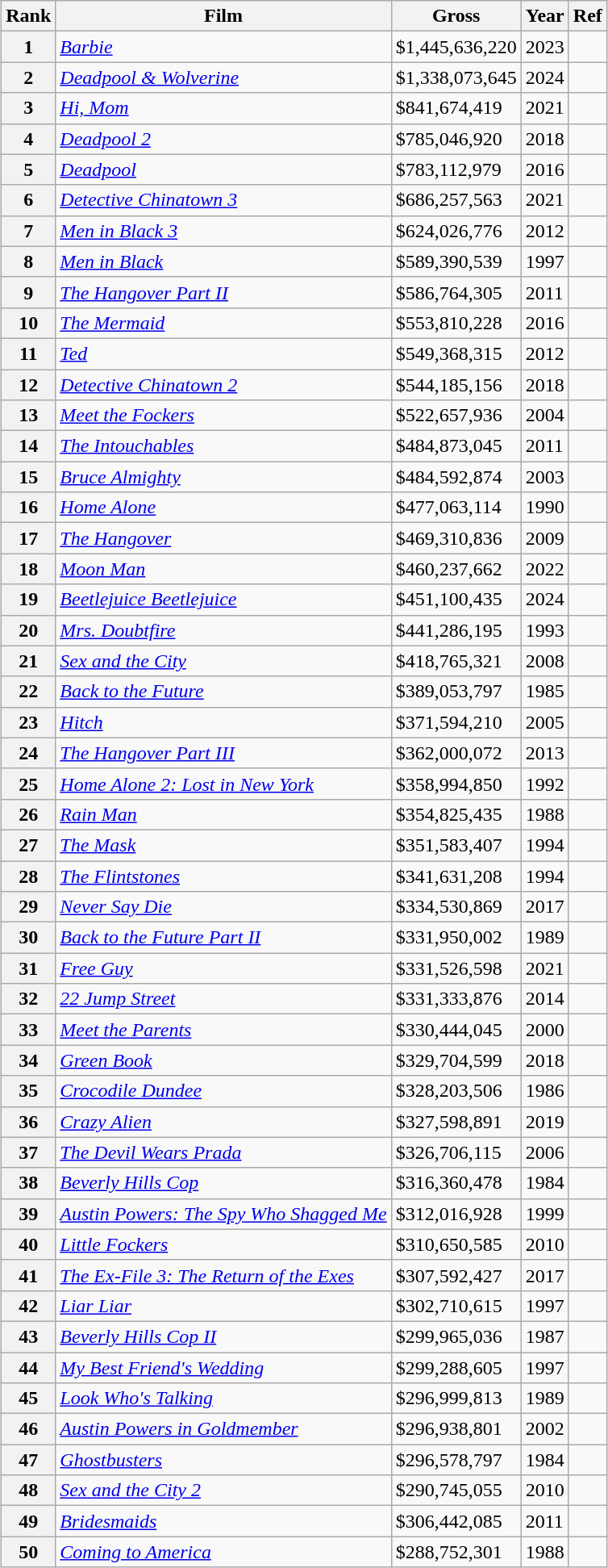<table class="wikitable sortable" style="margin:auto; text-align:left">
<tr>
<th>Rank</th>
<th>Film</th>
<th>Gross</th>
<th>Year</th>
<th class=unsortable>Ref</th>
</tr>
<tr>
<th>1</th>
<td><em><a href='#'>Barbie</a></em></td>
<td>$1,445,636,220</td>
<td>2023</td>
<td></td>
</tr>
<tr>
<th>2</th>
<td><em><a href='#'>Deadpool & Wolverine</a></em></td>
<td>$1,338,073,645</td>
<td>2024</td>
<td></td>
</tr>
<tr>
<th>3</th>
<td><em><a href='#'>Hi, Mom</a></em></td>
<td>$841,674,419</td>
<td>2021</td>
<td></td>
</tr>
<tr>
<th>4</th>
<td><em><a href='#'>Deadpool 2</a></em></td>
<td>$785,046,920</td>
<td>2018</td>
<td></td>
</tr>
<tr>
<th>5</th>
<td><em><a href='#'>Deadpool</a></em></td>
<td>$783,112,979</td>
<td>2016</td>
<td></td>
</tr>
<tr>
<th>6</th>
<td><em><a href='#'>Detective Chinatown 3</a></em></td>
<td>$686,257,563</td>
<td>2021</td>
<td></td>
</tr>
<tr>
<th>7</th>
<td><em><a href='#'>Men in Black 3</a></em></td>
<td>$624,026,776</td>
<td>2012</td>
<td></td>
</tr>
<tr>
<th>8</th>
<td><em><a href='#'>Men in Black</a></em></td>
<td>$589,390,539</td>
<td>1997</td>
<td></td>
</tr>
<tr>
<th>9</th>
<td><em><a href='#'>The Hangover Part II</a></em></td>
<td>$586,764,305</td>
<td>2011</td>
<td></td>
</tr>
<tr>
<th>10</th>
<td><em><a href='#'>The Mermaid</a></em></td>
<td>$553,810,228</td>
<td>2016</td>
<td></td>
</tr>
<tr>
<th>11</th>
<td><em><a href='#'>Ted</a></em></td>
<td>$549,368,315</td>
<td>2012</td>
<td></td>
</tr>
<tr>
<th>12</th>
<td><em><a href='#'>Detective Chinatown 2</a></em></td>
<td>$544,185,156</td>
<td>2018</td>
<td></td>
</tr>
<tr>
<th>13</th>
<td><em><a href='#'>Meet the Fockers</a></em></td>
<td>$522,657,936</td>
<td>2004</td>
<td></td>
</tr>
<tr>
<th>14</th>
<td><em><a href='#'>The Intouchables</a></em></td>
<td>$484,873,045</td>
<td>2011</td>
<td></td>
</tr>
<tr>
<th>15</th>
<td><em><a href='#'>Bruce Almighty</a></em></td>
<td>$484,592,874</td>
<td>2003</td>
<td></td>
</tr>
<tr>
<th>16</th>
<td><em><a href='#'>Home Alone</a></em></td>
<td>$477,063,114</td>
<td>1990</td>
<td></td>
</tr>
<tr>
<th>17</th>
<td><em><a href='#'>The Hangover</a></em></td>
<td>$469,310,836</td>
<td>2009</td>
<td></td>
</tr>
<tr>
<th>18</th>
<td><em><a href='#'>Moon Man</a></em></td>
<td>$460,237,662</td>
<td>2022</td>
<td></td>
</tr>
<tr>
<th>19</th>
<td><em><a href='#'>Beetlejuice Beetlejuice</a></em></td>
<td>$451,100,435</td>
<td>2024</td>
<td></td>
</tr>
<tr>
<th>20</th>
<td><em><a href='#'>Mrs. Doubtfire</a></em></td>
<td>$441,286,195</td>
<td>1993</td>
<td></td>
</tr>
<tr>
<th>21</th>
<td><em><a href='#'>Sex and the City</a></em></td>
<td>$418,765,321</td>
<td>2008</td>
<td></td>
</tr>
<tr>
<th>22</th>
<td><em><a href='#'>Back to the Future</a></em></td>
<td>$389,053,797</td>
<td>1985</td>
<td></td>
</tr>
<tr>
<th>23</th>
<td><em><a href='#'>Hitch</a></em></td>
<td>$371,594,210</td>
<td>2005</td>
<td></td>
</tr>
<tr>
<th>24</th>
<td><em><a href='#'>The Hangover Part III</a></em></td>
<td>$362,000,072</td>
<td>2013</td>
<td></td>
</tr>
<tr>
<th>25</th>
<td><em><a href='#'>Home Alone 2: Lost in New York</a></em></td>
<td>$358,994,850</td>
<td>1992</td>
<td></td>
</tr>
<tr>
<th>26</th>
<td><em><a href='#'>Rain Man</a></em></td>
<td>$354,825,435</td>
<td>1988</td>
<td></td>
</tr>
<tr>
<th>27</th>
<td><em><a href='#'>The Mask</a></em></td>
<td>$351,583,407</td>
<td>1994</td>
<td></td>
</tr>
<tr>
<th>28</th>
<td><em><a href='#'>The Flintstones</a></em></td>
<td>$341,631,208</td>
<td>1994</td>
<td></td>
</tr>
<tr>
<th>29</th>
<td><em><a href='#'>Never Say Die</a></em></td>
<td>$334,530,869</td>
<td>2017</td>
<td></td>
</tr>
<tr>
<th>30</th>
<td><em><a href='#'>Back to the Future Part II</a></em></td>
<td>$331,950,002</td>
<td>1989</td>
<td></td>
</tr>
<tr>
<th>31</th>
<td><em><a href='#'>Free Guy</a></em></td>
<td>$331,526,598</td>
<td>2021</td>
<td></td>
</tr>
<tr>
<th>32</th>
<td><em><a href='#'>22 Jump Street</a></em></td>
<td>$331,333,876</td>
<td>2014</td>
<td></td>
</tr>
<tr>
<th>33</th>
<td><em><a href='#'>Meet the Parents</a></em></td>
<td>$330,444,045</td>
<td>2000</td>
<td></td>
</tr>
<tr>
<th>34</th>
<td><em><a href='#'>Green Book</a></em></td>
<td>$329,704,599</td>
<td>2018</td>
<td></td>
</tr>
<tr>
<th>35</th>
<td><em><a href='#'>Crocodile Dundee</a></em></td>
<td>$328,203,506</td>
<td>1986</td>
<td></td>
</tr>
<tr>
<th>36</th>
<td><em><a href='#'>Crazy Alien</a></em></td>
<td>$327,598,891</td>
<td>2019</td>
<td></td>
</tr>
<tr>
<th>37</th>
<td><em><a href='#'>The Devil Wears Prada</a></em></td>
<td>$326,706,115</td>
<td>2006</td>
<td></td>
</tr>
<tr>
<th>38</th>
<td><em><a href='#'>Beverly Hills Cop</a></em></td>
<td>$316,360,478</td>
<td>1984</td>
<td></td>
</tr>
<tr>
<th>39</th>
<td><em><a href='#'>Austin Powers: The Spy Who Shagged Me</a></em></td>
<td>$312,016,928</td>
<td>1999</td>
<td></td>
</tr>
<tr>
<th>40</th>
<td><em><a href='#'>Little Fockers</a></em></td>
<td>$310,650,585</td>
<td>2010</td>
<td></td>
</tr>
<tr>
<th>41</th>
<td><em><a href='#'>The Ex-File 3: The Return of the Exes</a></em></td>
<td>$307,592,427</td>
<td>2017</td>
<td></td>
</tr>
<tr>
<th>42</th>
<td><em><a href='#'>Liar Liar</a></em></td>
<td>$302,710,615</td>
<td>1997</td>
<td></td>
</tr>
<tr>
<th>43</th>
<td><em><a href='#'>Beverly Hills Cop II</a></em></td>
<td>$299,965,036</td>
<td>1987</td>
<td></td>
</tr>
<tr>
<th>44</th>
<td><em><a href='#'>My Best Friend's Wedding</a></em></td>
<td>$299,288,605</td>
<td>1997</td>
<td></td>
</tr>
<tr>
<th>45</th>
<td><em><a href='#'>Look Who's Talking</a></em></td>
<td>$296,999,813</td>
<td>1989</td>
<td></td>
</tr>
<tr>
<th>46</th>
<td><em><a href='#'>Austin Powers in Goldmember</a></em></td>
<td>$296,938,801</td>
<td>2002</td>
<td></td>
</tr>
<tr>
<th>47</th>
<td><em><a href='#'>Ghostbusters</a></em></td>
<td>$296,578,797</td>
<td>1984</td>
<td></td>
</tr>
<tr>
<th>48</th>
<td><em><a href='#'>Sex and the City 2</a></em></td>
<td>$290,745,055</td>
<td>2010</td>
<td></td>
</tr>
<tr>
<th>49</th>
<td><em><a href='#'>Bridesmaids</a></em></td>
<td>$306,442,085</td>
<td>2011</td>
<td></td>
</tr>
<tr>
<th>50</th>
<td><em><a href='#'>Coming to America</a></em></td>
<td>$288,752,301</td>
<td>1988</td>
<td></td>
</tr>
</table>
